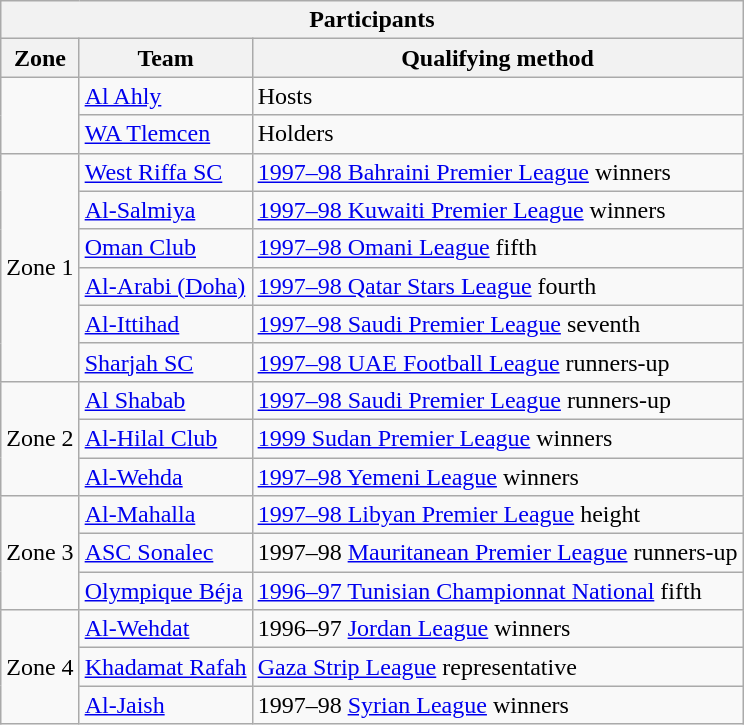<table class="wikitable">
<tr>
<th colspan=4>Participants</th>
</tr>
<tr>
<th>Zone</th>
<th>Team</th>
<th>Qualifying method</th>
</tr>
<tr>
<td rowspan=2></td>
<td> <a href='#'>Al Ahly</a></td>
<td>Hosts</td>
</tr>
<tr>
<td> <a href='#'>WA Tlemcen</a></td>
<td>Holders</td>
</tr>
<tr>
<td rowspan=6>Zone 1</td>
<td> <a href='#'>West Riffa SC</a></td>
<td><a href='#'>1997–98 Bahraini Premier League</a> winners</td>
</tr>
<tr>
<td> <a href='#'>Al-Salmiya</a></td>
<td><a href='#'>1997–98 Kuwaiti Premier League</a> winners</td>
</tr>
<tr>
<td> <a href='#'>Oman Club</a></td>
<td><a href='#'>1997–98 Omani League</a> fifth</td>
</tr>
<tr>
<td> <a href='#'>Al-Arabi (Doha)</a></td>
<td><a href='#'>1997–98 Qatar Stars League</a> fourth</td>
</tr>
<tr>
<td> <a href='#'>Al-Ittihad</a></td>
<td><a href='#'>1997–98 Saudi Premier League</a> seventh</td>
</tr>
<tr>
<td> <a href='#'>Sharjah SC</a></td>
<td><a href='#'>1997–98 UAE Football League</a> runners-up</td>
</tr>
<tr>
<td rowspan=3>Zone 2</td>
<td> <a href='#'>Al Shabab</a></td>
<td><a href='#'>1997–98 Saudi Premier League</a> runners-up</td>
</tr>
<tr>
<td> <a href='#'>Al-Hilal Club</a></td>
<td><a href='#'>1999 Sudan Premier League</a> winners</td>
</tr>
<tr>
<td> <a href='#'>Al-Wehda</a></td>
<td><a href='#'>1997–98 Yemeni League</a> winners</td>
</tr>
<tr>
<td rowspan=3>Zone 3</td>
<td> <a href='#'>Al-Mahalla</a></td>
<td><a href='#'>1997–98 Libyan Premier League</a> height</td>
</tr>
<tr>
<td> <a href='#'>ASC Sonalec</a></td>
<td>1997–98 <a href='#'>Mauritanean Premier League</a> runners-up</td>
</tr>
<tr>
<td> <a href='#'>Olympique Béja</a></td>
<td><a href='#'>1996–97 Tunisian Championnat National</a> fifth</td>
</tr>
<tr>
<td rowspan=3>Zone 4</td>
<td> <a href='#'>Al-Wehdat</a></td>
<td>1996–97 <a href='#'>Jordan League</a> winners</td>
</tr>
<tr>
<td> <a href='#'>Khadamat Rafah</a></td>
<td><a href='#'>Gaza Strip League</a> representative</td>
</tr>
<tr>
<td> <a href='#'>Al-Jaish</a></td>
<td>1997–98 <a href='#'>Syrian League</a> winners</td>
</tr>
</table>
